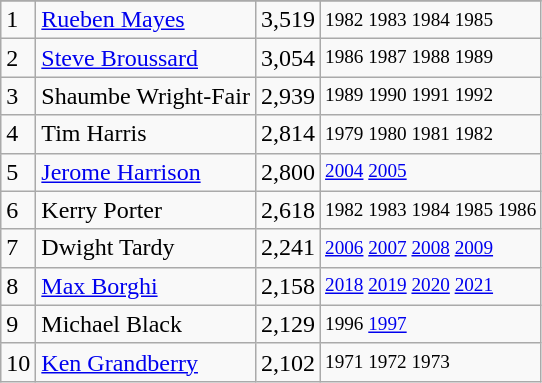<table class="wikitable">
<tr>
</tr>
<tr>
<td>1</td>
<td><a href='#'>Rueben Mayes</a></td>
<td>3,519</td>
<td style="font-size:80%;">1982 1983 1984 1985</td>
</tr>
<tr>
<td>2</td>
<td><a href='#'>Steve Broussard</a></td>
<td>3,054</td>
<td style="font-size:80%;">1986 1987 1988 1989</td>
</tr>
<tr>
<td>3</td>
<td>Shaumbe Wright-Fair</td>
<td>2,939</td>
<td style="font-size:80%;">1989 1990 1991 1992</td>
</tr>
<tr>
<td>4</td>
<td>Tim Harris</td>
<td>2,814</td>
<td style="font-size:80%;">1979 1980 1981 1982</td>
</tr>
<tr>
<td>5</td>
<td><a href='#'>Jerome Harrison</a></td>
<td>2,800</td>
<td style="font-size:80%;"><a href='#'>2004</a> <a href='#'>2005</a></td>
</tr>
<tr>
<td>6</td>
<td>Kerry Porter</td>
<td>2,618</td>
<td style="font-size:80%;">1982 1983 1984 1985 1986</td>
</tr>
<tr>
<td>7</td>
<td>Dwight Tardy</td>
<td>2,241</td>
<td style="font-size:80%;"><a href='#'>2006</a> <a href='#'>2007</a> <a href='#'>2008</a> <a href='#'>2009</a></td>
</tr>
<tr>
<td>8</td>
<td><a href='#'>Max Borghi</a></td>
<td>2,158</td>
<td style="font-size:80%;"><a href='#'>2018</a> <a href='#'>2019</a> <a href='#'>2020</a> <a href='#'>2021</a></td>
</tr>
<tr>
<td>9</td>
<td>Michael Black</td>
<td>2,129</td>
<td style="font-size:80%;">1996 <a href='#'>1997</a></td>
</tr>
<tr>
<td>10</td>
<td><a href='#'>Ken Grandberry</a></td>
<td>2,102</td>
<td style="font-size:80%;">1971 1972 1973</td>
</tr>
</table>
